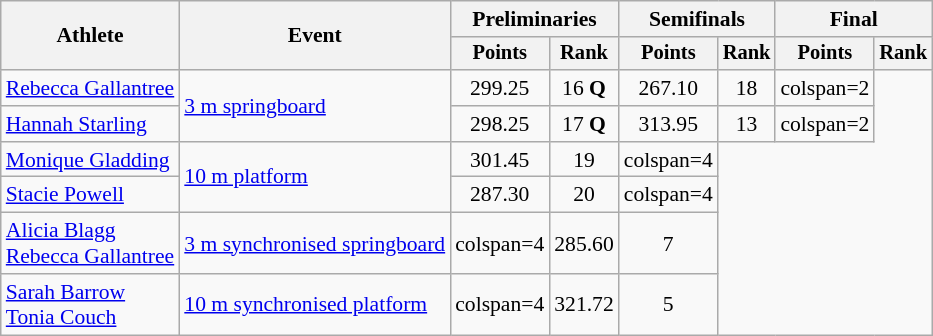<table class="wikitable" style="text-align:center; font-size:90%;">
<tr>
<th rowspan=2>Athlete</th>
<th rowspan=2>Event</th>
<th colspan=2>Preliminaries</th>
<th colspan=2>Semifinals</th>
<th colspan=2>Final</th>
</tr>
<tr style="font-size:95%">
<th>Points</th>
<th>Rank</th>
<th>Points</th>
<th>Rank</th>
<th>Points</th>
<th>Rank</th>
</tr>
<tr>
<td style="text-align:left;"><a href='#'>Rebecca Gallantree</a></td>
<td style="text-align:left;" rowspan="2"><a href='#'>3 m springboard</a></td>
<td>299.25</td>
<td>16 <strong>Q</strong></td>
<td>267.10</td>
<td>18</td>
<td>colspan=2 </td>
</tr>
<tr>
<td style="text-align:left;"><a href='#'>Hannah Starling</a></td>
<td>298.25</td>
<td>17 <strong>Q</strong></td>
<td>313.95</td>
<td>13</td>
<td>colspan=2 </td>
</tr>
<tr>
<td style="text-align:left;"><a href='#'>Monique Gladding</a></td>
<td style="text-align:left;" rowspan="2"><a href='#'>10 m platform</a></td>
<td>301.45</td>
<td>19</td>
<td>colspan=4 </td>
</tr>
<tr>
<td style="text-align:left;"><a href='#'>Stacie Powell</a></td>
<td>287.30</td>
<td>20</td>
<td>colspan=4 </td>
</tr>
<tr>
<td style="text-align:left;"><a href='#'>Alicia Blagg</a><br><a href='#'>Rebecca Gallantree</a></td>
<td style="text-align:left;"><a href='#'>3 m synchronised springboard</a></td>
<td>colspan=4 </td>
<td>285.60</td>
<td>7</td>
</tr>
<tr>
<td style="text-align:left;"><a href='#'>Sarah Barrow</a><br><a href='#'>Tonia Couch</a></td>
<td style="text-align:left;"><a href='#'>10 m synchronised platform</a></td>
<td>colspan=4 </td>
<td>321.72</td>
<td>5</td>
</tr>
</table>
